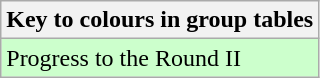<table class="wikitable" border="1">
<tr>
<th>Key to colours in group tables</th>
</tr>
<tr style="background:#cfc;">
<td>Progress to the Round II</td>
</tr>
</table>
